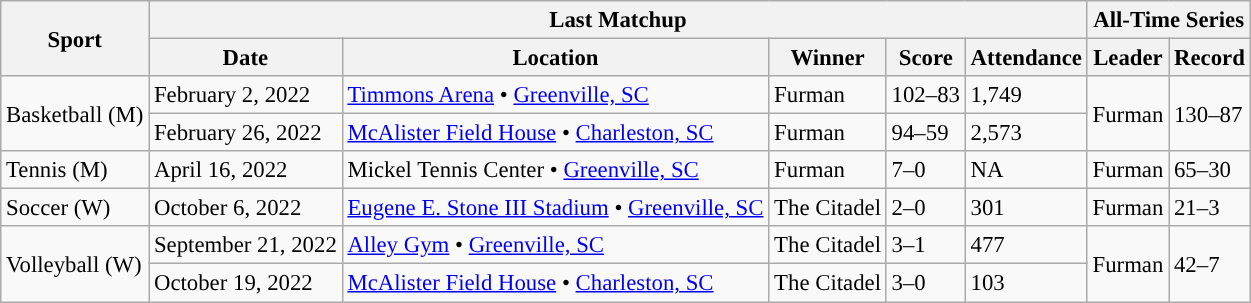<table class="wikitable" style="text-align:left; font-size: 95%;">
<tr>
<th rowspan=2>Sport</th>
<th colspan=5>Last Matchup</th>
<th colspan=2>All-Time Series</th>
</tr>
<tr>
<th>Date</th>
<th>Location</th>
<th>Winner</th>
<th>Score</th>
<th>Attendance</th>
<th>Leader</th>
<th>Record</th>
</tr>
<tr>
<td rowspan=2>Basketball (M)</td>
<td>February 2, 2022</td>
<td><a href='#'>Timmons Arena</a> • <a href='#'>Greenville, SC</a></td>
<td>Furman</td>
<td>102–83</td>
<td>1,749</td>
<td rowspan=2>Furman</td>
<td rowspan=2>130–87</td>
</tr>
<tr>
<td>February 26, 2022</td>
<td><a href='#'>McAlister Field House</a> • <a href='#'>Charleston, SC</a></td>
<td>Furman</td>
<td>94–59</td>
<td>2,573</td>
</tr>
<tr>
<td>Tennis (M)</td>
<td>April 16, 2022</td>
<td>Mickel Tennis Center • <a href='#'>Greenville, SC</a></td>
<td>Furman</td>
<td>7–0</td>
<td>NA</td>
<td>Furman</td>
<td>65–30</td>
</tr>
<tr>
<td>Soccer (W)</td>
<td>October 6, 2022</td>
<td><a href='#'>Eugene E. Stone III Stadium</a> • <a href='#'>Greenville, SC</a></td>
<td>The Citadel</td>
<td>2–0</td>
<td>301</td>
<td>Furman</td>
<td>21–3</td>
</tr>
<tr>
<td rowspan=2>Volleyball (W)</td>
<td>September 21, 2022</td>
<td><a href='#'>Alley Gym</a> • <a href='#'>Greenville, SC</a></td>
<td>The Citadel</td>
<td>3–1</td>
<td>477</td>
<td rowspan=2>Furman</td>
<td rowspan=2>42–7</td>
</tr>
<tr>
<td>October 19, 2022</td>
<td><a href='#'>McAlister Field House</a> • <a href='#'>Charleston, SC</a></td>
<td>The Citadel</td>
<td>3–0</td>
<td>103</td>
</tr>
</table>
